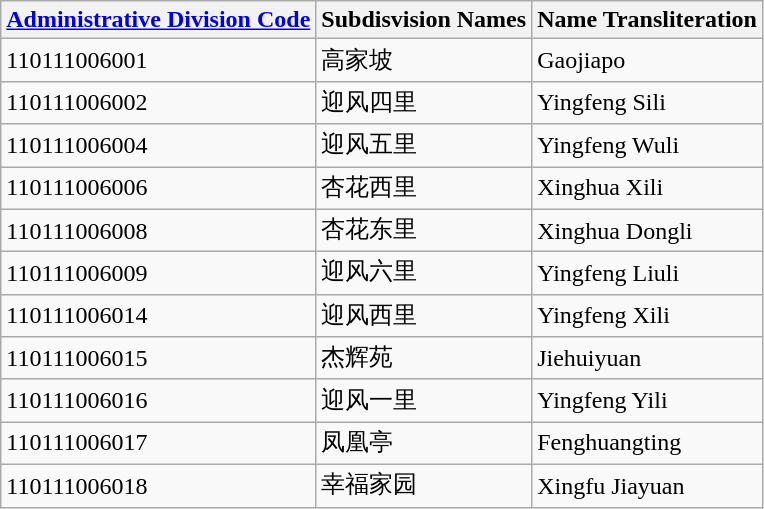<table class="wikitable sortable">
<tr>
<th><a href='#'>Administrative Division Code</a></th>
<th>Subdisvision Names</th>
<th>Name Transliteration</th>
</tr>
<tr>
<td>110111006001</td>
<td>高家坡</td>
<td>Gaojiapo</td>
</tr>
<tr>
<td>110111006002</td>
<td>迎风四里</td>
<td>Yingfeng Sili</td>
</tr>
<tr>
<td>110111006004</td>
<td>迎风五里</td>
<td>Yingfeng Wuli</td>
</tr>
<tr>
<td>110111006006</td>
<td>杏花西里</td>
<td>Xinghua Xili</td>
</tr>
<tr>
<td>110111006008</td>
<td>杏花东里</td>
<td>Xinghua Dongli</td>
</tr>
<tr>
<td>110111006009</td>
<td>迎风六里</td>
<td>Yingfeng Liuli</td>
</tr>
<tr>
<td>110111006014</td>
<td>迎风西里</td>
<td>Yingfeng Xili</td>
</tr>
<tr>
<td>110111006015</td>
<td>杰辉苑</td>
<td>Jiehuiyuan</td>
</tr>
<tr>
<td>110111006016</td>
<td>迎风一里</td>
<td>Yingfeng Yili</td>
</tr>
<tr>
<td>110111006017</td>
<td>凤凰亭</td>
<td>Fenghuangting</td>
</tr>
<tr>
<td>110111006018</td>
<td>幸福家园</td>
<td>Xingfu Jiayuan</td>
</tr>
</table>
